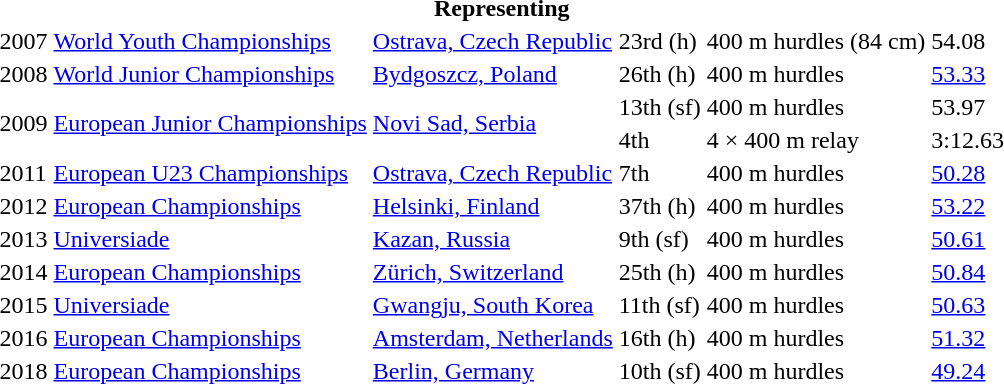<table>
<tr>
<th colspan="6">Representing </th>
</tr>
<tr>
<td>2007</td>
<td><a href='#'>World Youth Championships</a></td>
<td><a href='#'>Ostrava, Czech Republic</a></td>
<td>23rd (h)</td>
<td>400 m hurdles (84 cm)</td>
<td>54.08</td>
</tr>
<tr>
<td>2008</td>
<td><a href='#'>World Junior Championships</a></td>
<td><a href='#'>Bydgoszcz, Poland</a></td>
<td>26th (h)</td>
<td>400 m hurdles</td>
<td><a href='#'>53.33</a></td>
</tr>
<tr>
<td rowspan=2>2009</td>
<td rowspan=2><a href='#'>European Junior Championships</a></td>
<td rowspan=2><a href='#'>Novi Sad, Serbia</a></td>
<td>13th (sf)</td>
<td>400 m hurdles</td>
<td>53.97</td>
</tr>
<tr>
<td>4th</td>
<td>4 × 400 m relay</td>
<td>3:12.63</td>
</tr>
<tr>
<td>2011</td>
<td><a href='#'>European U23 Championships</a></td>
<td><a href='#'>Ostrava, Czech Republic</a></td>
<td>7th</td>
<td>400 m hurdles</td>
<td><a href='#'>50.28</a></td>
</tr>
<tr>
<td>2012</td>
<td><a href='#'>European Championships</a></td>
<td><a href='#'>Helsinki, Finland</a></td>
<td>37th (h)</td>
<td>400 m hurdles</td>
<td><a href='#'>53.22</a></td>
</tr>
<tr>
<td>2013</td>
<td><a href='#'>Universiade</a></td>
<td><a href='#'>Kazan, Russia</a></td>
<td>9th (sf)</td>
<td>400 m hurdles</td>
<td><a href='#'>50.61</a></td>
</tr>
<tr>
<td>2014</td>
<td><a href='#'>European Championships</a></td>
<td><a href='#'>Zürich, Switzerland</a></td>
<td>25th (h)</td>
<td>400 m hurdles</td>
<td><a href='#'>50.84</a></td>
</tr>
<tr>
<td>2015</td>
<td><a href='#'>Universiade</a></td>
<td><a href='#'>Gwangju, South Korea</a></td>
<td>11th (sf)</td>
<td>400 m hurdles</td>
<td><a href='#'>50.63</a></td>
</tr>
<tr>
<td>2016</td>
<td><a href='#'>European Championships</a></td>
<td><a href='#'>Amsterdam, Netherlands</a></td>
<td>16th (h)</td>
<td>400 m hurdles</td>
<td><a href='#'>51.32</a></td>
</tr>
<tr>
<td>2018</td>
<td><a href='#'>European Championships</a></td>
<td><a href='#'>Berlin, Germany</a></td>
<td>10th (sf)</td>
<td>400 m hurdles</td>
<td><a href='#'>49.24</a></td>
</tr>
</table>
